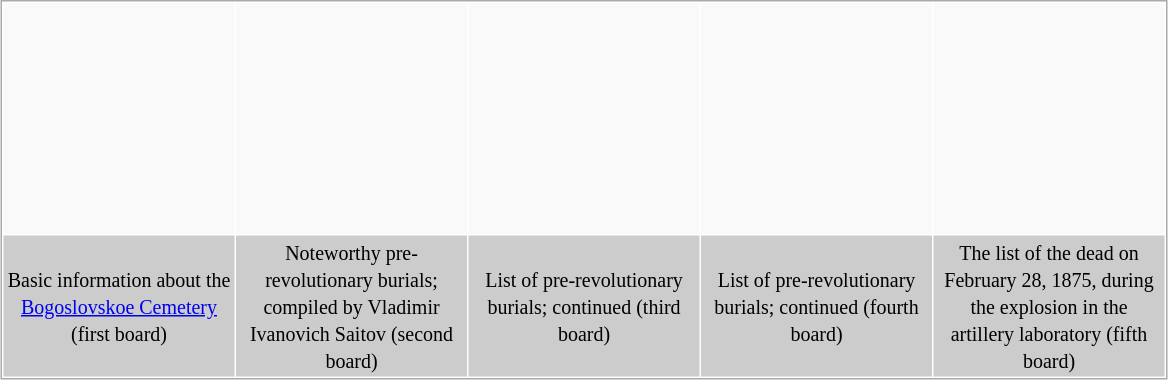<table border="0" cellpadding="2" cellspacing="1" style="border:1px solid #aaa" align=center>
<tr align=center>
<td height="150px" bgcolor="#F9F9F9"></td>
<td height="150px" bgcolor="#F9F9F9"></td>
<td height="150px" bgcolor="#F9F9F9"></td>
<td height="150px" bgcolor="#F9F9F9"></td>
<td height="150px" bgcolor="#F9F9F9"></td>
</tr>
<tr align=center>
<td width="150px" colspan="1" bgcolor="#CCCCCC"><small>Basic information about the <a href='#'>Bogoslovskoe Cemetery</a> (first board)</small></td>
<td width="150px" colspan="1" bgcolor="#CCCCCC"><small>Noteworthy pre-revolutionary burials; compiled by Vladimir Ivanovich Saitov (second board)</small></td>
<td width="150px" colspan="1" bgcolor="#CCCCCC"><small>List of pre-revolutionary burials; continued (third board)</small></td>
<td width="150px" colspan="1" bgcolor="#CCCCCC"><small>List of pre-revolutionary burials; continued (fourth board)</small></td>
<td width="150px" colspan="1" bgcolor="#CCCCCC"><small>The list of the dead on February 28, 1875, during the explosion in the artillery laboratory (fifth board)</small></td>
</tr>
</table>
